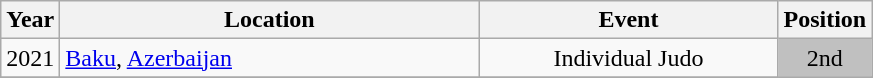<table class="wikitable" style="text-align:center;">
<tr>
<th>Year</th>
<th style="width:17em">Location</th>
<th style="width:12em">Event</th>
<th>Position</th>
</tr>
<tr>
<td>2021</td>
<td rowspan="1" align="left"> <a href='#'>Baku</a>, <a href='#'>Azerbaijan</a></td>
<td>Individual Judo</td>
<td bgcolor="Silver">2nd</td>
</tr>
<tr>
</tr>
</table>
